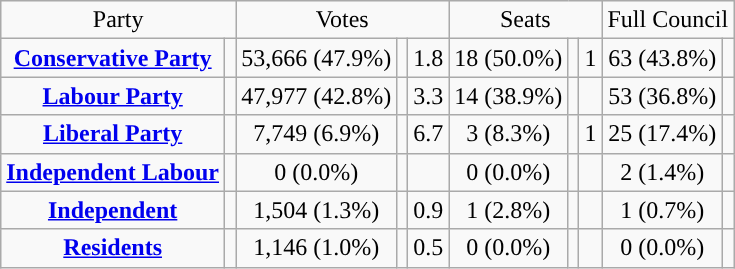<table class=wikitable style="text-align:center;">
<tr>
<td colspan=2>Party</td>
<td colspan=3>Votes</td>
<td colspan=3>Seats</td>
<td colspan=3>Full Council</td>
</tr>
<tr>
<td><strong><a href='#'>Conservative Party</a></strong></td>
<td style="background:"></td>
<td>53,666 (47.9%)</td>
<td></td>
<td> 1.8</td>
<td>18 (50.0%)</td>
<td></td>
<td> 1</td>
<td>63 (43.8%)</td>
<td></td>
</tr>
<tr>
<td><strong><a href='#'>Labour Party</a></strong></td>
<td style="background:"></td>
<td>47,977 (42.8%)</td>
<td></td>
<td> 3.3</td>
<td>14 (38.9%)</td>
<td></td>
<td></td>
<td>53 (36.8%)</td>
<td></td>
</tr>
<tr>
<td><strong><a href='#'>Liberal Party</a></strong></td>
<td style="background:"></td>
<td>7,749 (6.9%)</td>
<td></td>
<td> 6.7</td>
<td>3 (8.3%)</td>
<td></td>
<td> 1</td>
<td>25 (17.4%)</td>
<td></td>
</tr>
<tr>
<td><strong><a href='#'>Independent Labour</a></strong></td>
<td style="background:"></td>
<td>0 (0.0%)</td>
<td></td>
<td></td>
<td>0 (0.0%)</td>
<td></td>
<td></td>
<td>2 (1.4%)</td>
<td></td>
</tr>
<tr>
<td><strong><a href='#'>Independent</a></strong></td>
<td style="background:"></td>
<td>1,504 (1.3%)</td>
<td></td>
<td> 0.9</td>
<td>1 (2.8%)</td>
<td></td>
<td></td>
<td>1 (0.7%)</td>
<td></td>
</tr>
<tr>
<td><strong><a href='#'>Residents</a></strong></td>
<td style="background:"></td>
<td>1,146 (1.0%)</td>
<td></td>
<td> 0.5</td>
<td>0 (0.0%)</td>
<td></td>
<td></td>
<td>0 (0.0%)</td>
<td></td>
</tr>
</table>
